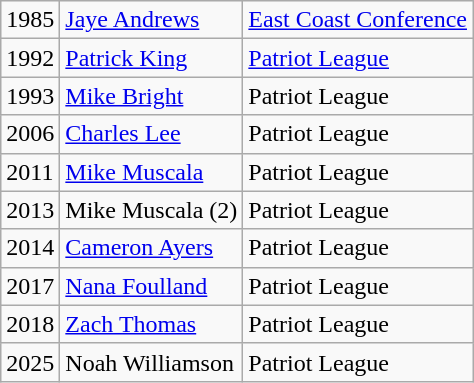<table class="wikitable">
<tr>
<td>1985</td>
<td><a href='#'>Jaye Andrews</a></td>
<td><a href='#'>East Coast Conference</a></td>
</tr>
<tr>
<td>1992</td>
<td><a href='#'>Patrick King</a></td>
<td><a href='#'>Patriot League</a></td>
</tr>
<tr>
<td>1993</td>
<td><a href='#'>Mike Bright</a></td>
<td>Patriot League</td>
</tr>
<tr>
<td>2006</td>
<td><a href='#'>Charles Lee</a></td>
<td>Patriot League</td>
</tr>
<tr>
<td>2011</td>
<td><a href='#'>Mike Muscala</a></td>
<td>Patriot League</td>
</tr>
<tr>
<td>2013</td>
<td>Mike Muscala (2)</td>
<td>Patriot League</td>
</tr>
<tr>
<td>2014</td>
<td><a href='#'>Cameron Ayers</a></td>
<td>Patriot League</td>
</tr>
<tr>
<td>2017</td>
<td><a href='#'>Nana Foulland</a></td>
<td>Patriot League</td>
</tr>
<tr>
<td>2018</td>
<td><a href='#'>Zach Thomas</a></td>
<td>Patriot League</td>
</tr>
<tr>
<td>2025</td>
<td>Noah Williamson</td>
<td>Patriot League</td>
</tr>
</table>
